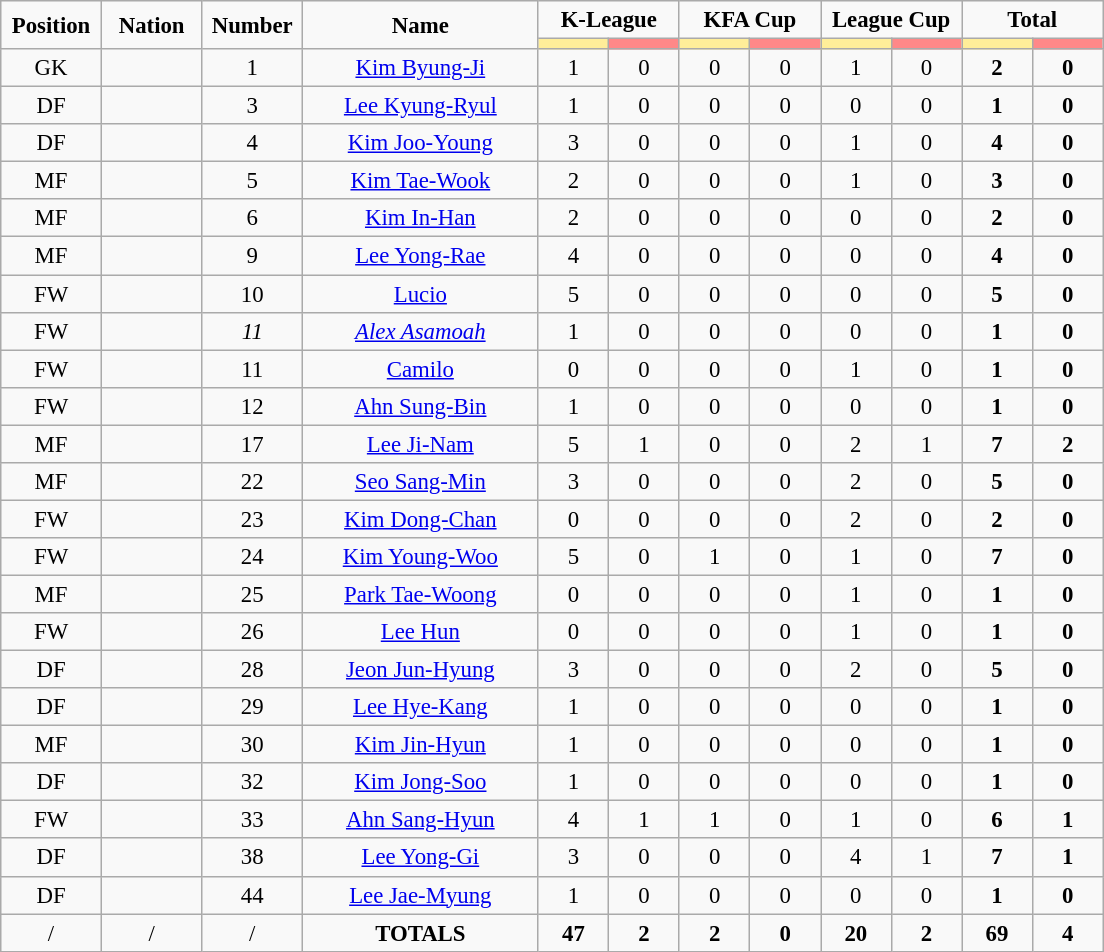<table class="wikitable" style="font-size: 95%; text-align: center;">
<tr style="text-align:center;">
<td rowspan="2"  style="width:60px; "><strong>Position</strong></td>
<td rowspan="2"  style="width:60px; "><strong>Nation</strong></td>
<td rowspan="2"  style="width:60px; "><strong>Number</strong></td>
<td rowspan="2"  style="width:150px; "><strong>Name</strong></td>
<td colspan="2"  style="width:80px; "><strong>K-League</strong></td>
<td colspan="2"  style="width:80px; "><strong>KFA Cup</strong></td>
<td colspan="2"  style="width:80px; "><strong>League Cup</strong></td>
<td colspan="2"  style="width:80px; "><strong>Total</strong></td>
</tr>
<tr>
<th style="width:40px; background:#fe9;"></th>
<th style="width:40px; background:#ff8888;"></th>
<th style="width:40px; background:#fe9;"></th>
<th style="width:40px; background:#ff8888;"></th>
<th style="width:40px; background:#fe9;"></th>
<th style="width:40px; background:#ff8888;"></th>
<th style="width:40px; background:#fe9;"></th>
<th style="width:40px; background:#ff8888;"></th>
</tr>
<tr>
<td>GK</td>
<td></td>
<td>1</td>
<td><a href='#'>Kim Byung-Ji</a></td>
<td>1</td>
<td>0</td>
<td>0</td>
<td>0</td>
<td>1</td>
<td>0</td>
<td><strong>2</strong></td>
<td><strong>0</strong></td>
</tr>
<tr>
<td>DF</td>
<td></td>
<td>3</td>
<td><a href='#'>Lee Kyung-Ryul</a></td>
<td>1</td>
<td>0</td>
<td>0</td>
<td>0</td>
<td>0</td>
<td>0</td>
<td><strong>1</strong></td>
<td><strong>0</strong></td>
</tr>
<tr>
<td>DF</td>
<td></td>
<td>4</td>
<td><a href='#'>Kim Joo-Young</a></td>
<td>3</td>
<td>0</td>
<td>0</td>
<td>0</td>
<td>1</td>
<td>0</td>
<td><strong>4</strong></td>
<td><strong>0</strong></td>
</tr>
<tr>
<td>MF</td>
<td></td>
<td>5</td>
<td><a href='#'>Kim Tae-Wook</a></td>
<td>2</td>
<td>0</td>
<td>0</td>
<td>0</td>
<td>1</td>
<td>0</td>
<td><strong>3</strong></td>
<td><strong>0</strong></td>
</tr>
<tr>
<td>MF</td>
<td></td>
<td>6</td>
<td><a href='#'>Kim In-Han</a></td>
<td>2</td>
<td>0</td>
<td>0</td>
<td>0</td>
<td>0</td>
<td>0</td>
<td><strong>2</strong></td>
<td><strong>0</strong></td>
</tr>
<tr>
<td>MF</td>
<td></td>
<td>9</td>
<td><a href='#'>Lee Yong-Rae</a></td>
<td>4</td>
<td>0</td>
<td>0</td>
<td>0</td>
<td>0</td>
<td>0</td>
<td><strong>4</strong></td>
<td><strong>0</strong></td>
</tr>
<tr>
<td>FW</td>
<td></td>
<td>10</td>
<td><a href='#'>Lucio</a></td>
<td>5</td>
<td>0</td>
<td>0</td>
<td>0</td>
<td>0</td>
<td>0</td>
<td><strong>5</strong></td>
<td><strong>0</strong></td>
</tr>
<tr>
<td>FW</td>
<td></td>
<td><em>11</em></td>
<td><em><a href='#'>Alex Asamoah</a></em></td>
<td>1</td>
<td>0</td>
<td>0</td>
<td>0</td>
<td>0</td>
<td>0</td>
<td><strong>1</strong></td>
<td><strong>0</strong></td>
</tr>
<tr>
<td>FW</td>
<td></td>
<td>11</td>
<td><a href='#'>Camilo</a></td>
<td>0</td>
<td>0</td>
<td>0</td>
<td>0</td>
<td>1</td>
<td>0</td>
<td><strong>1</strong></td>
<td><strong>0</strong></td>
</tr>
<tr>
<td>FW</td>
<td></td>
<td>12</td>
<td><a href='#'>Ahn Sung-Bin</a></td>
<td>1</td>
<td>0</td>
<td>0</td>
<td>0</td>
<td>0</td>
<td>0</td>
<td><strong>1</strong></td>
<td><strong>0</strong></td>
</tr>
<tr>
<td>MF</td>
<td></td>
<td>17</td>
<td><a href='#'>Lee Ji-Nam</a></td>
<td>5</td>
<td>1</td>
<td>0</td>
<td>0</td>
<td>2</td>
<td>1</td>
<td><strong>7</strong></td>
<td><strong>2</strong></td>
</tr>
<tr>
<td>MF</td>
<td></td>
<td>22</td>
<td><a href='#'>Seo Sang-Min</a></td>
<td>3</td>
<td>0</td>
<td>0</td>
<td>0</td>
<td>2</td>
<td>0</td>
<td><strong>5</strong></td>
<td><strong>0</strong></td>
</tr>
<tr>
<td>FW</td>
<td></td>
<td>23</td>
<td><a href='#'>Kim Dong-Chan</a></td>
<td>0</td>
<td>0</td>
<td>0</td>
<td>0</td>
<td>2</td>
<td>0</td>
<td><strong>2</strong></td>
<td><strong>0</strong></td>
</tr>
<tr>
<td>FW</td>
<td></td>
<td>24</td>
<td><a href='#'>Kim Young-Woo</a></td>
<td>5</td>
<td>0</td>
<td>1</td>
<td>0</td>
<td>1</td>
<td>0</td>
<td><strong>7</strong></td>
<td><strong>0</strong></td>
</tr>
<tr>
<td>MF</td>
<td></td>
<td>25</td>
<td><a href='#'>Park Tae-Woong</a></td>
<td>0</td>
<td>0</td>
<td>0</td>
<td>0</td>
<td>1</td>
<td>0</td>
<td><strong>1</strong></td>
<td><strong>0</strong></td>
</tr>
<tr>
<td>FW</td>
<td></td>
<td>26</td>
<td><a href='#'>Lee Hun</a></td>
<td>0</td>
<td>0</td>
<td>0</td>
<td>0</td>
<td>1</td>
<td>0</td>
<td><strong>1</strong></td>
<td><strong>0</strong></td>
</tr>
<tr>
<td>DF</td>
<td></td>
<td>28</td>
<td><a href='#'>Jeon Jun-Hyung</a></td>
<td>3</td>
<td>0</td>
<td>0</td>
<td>0</td>
<td>2</td>
<td>0</td>
<td><strong>5</strong></td>
<td><strong>0</strong></td>
</tr>
<tr>
<td>DF</td>
<td></td>
<td>29</td>
<td><a href='#'>Lee Hye-Kang</a></td>
<td>1</td>
<td>0</td>
<td>0</td>
<td>0</td>
<td>0</td>
<td>0</td>
<td><strong>1</strong></td>
<td><strong>0</strong></td>
</tr>
<tr>
<td>MF</td>
<td></td>
<td>30</td>
<td><a href='#'>Kim Jin-Hyun</a></td>
<td>1</td>
<td>0</td>
<td>0</td>
<td>0</td>
<td>0</td>
<td>0</td>
<td><strong>1</strong></td>
<td><strong>0</strong></td>
</tr>
<tr>
<td>DF</td>
<td></td>
<td>32</td>
<td><a href='#'>Kim Jong-Soo</a></td>
<td>1</td>
<td>0</td>
<td>0</td>
<td>0</td>
<td>0</td>
<td>0</td>
<td><strong>1</strong></td>
<td><strong>0</strong></td>
</tr>
<tr>
<td>FW</td>
<td></td>
<td>33</td>
<td><a href='#'>Ahn Sang-Hyun</a></td>
<td>4</td>
<td>1</td>
<td>1</td>
<td>0</td>
<td>1</td>
<td>0</td>
<td><strong>6</strong></td>
<td><strong>1</strong></td>
</tr>
<tr>
<td>DF</td>
<td></td>
<td>38</td>
<td><a href='#'>Lee Yong-Gi</a></td>
<td>3</td>
<td>0</td>
<td>0</td>
<td>0</td>
<td>4</td>
<td>1</td>
<td><strong>7</strong></td>
<td><strong>1</strong></td>
</tr>
<tr>
<td>DF</td>
<td></td>
<td>44</td>
<td><a href='#'>Lee Jae-Myung</a></td>
<td>1</td>
<td>0</td>
<td>0</td>
<td>0</td>
<td>0</td>
<td>0</td>
<td><strong>1</strong></td>
<td><strong>0</strong></td>
</tr>
<tr>
<td>/</td>
<td>/</td>
<td>/</td>
<td><strong>TOTALS</strong></td>
<td><strong>47</strong></td>
<td><strong>2</strong></td>
<td><strong>2</strong></td>
<td><strong>0</strong></td>
<td><strong>20</strong></td>
<td><strong>2</strong></td>
<td><strong>69</strong></td>
<td><strong>4</strong></td>
</tr>
</table>
